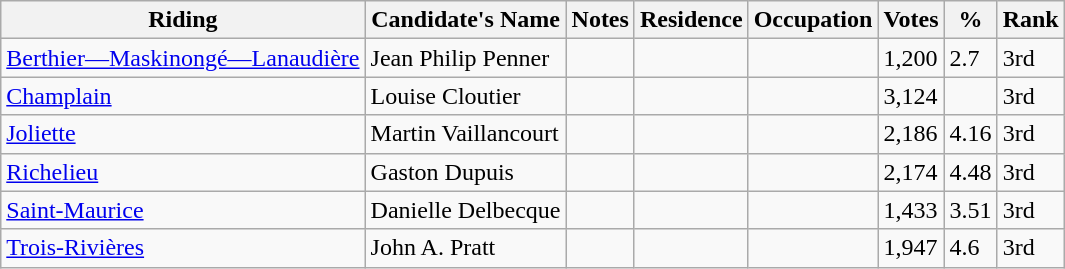<table class="wikitable sortable">
<tr>
<th>Riding<br></th>
<th>Candidate's Name</th>
<th>Notes</th>
<th>Residence</th>
<th>Occupation</th>
<th>Votes</th>
<th>%</th>
<th>Rank</th>
</tr>
<tr>
<td><a href='#'>Berthier—Maskinongé—Lanaudière</a></td>
<td>Jean Philip Penner</td>
<td></td>
<td></td>
<td></td>
<td>1,200</td>
<td>2.7</td>
<td>3rd</td>
</tr>
<tr>
<td><a href='#'>Champlain</a></td>
<td>Louise Cloutier</td>
<td></td>
<td></td>
<td></td>
<td>3,124</td>
<td></td>
<td>3rd</td>
</tr>
<tr>
<td><a href='#'>Joliette</a></td>
<td>Martin Vaillancourt</td>
<td></td>
<td></td>
<td></td>
<td>2,186</td>
<td>4.16</td>
<td>3rd</td>
</tr>
<tr>
<td><a href='#'>Richelieu</a></td>
<td>Gaston Dupuis</td>
<td></td>
<td></td>
<td></td>
<td>2,174</td>
<td>4.48</td>
<td>3rd</td>
</tr>
<tr>
<td><a href='#'>Saint-Maurice</a></td>
<td>Danielle Delbecque</td>
<td></td>
<td></td>
<td></td>
<td>1,433</td>
<td>3.51</td>
<td>3rd</td>
</tr>
<tr>
<td><a href='#'>Trois-Rivières</a></td>
<td>John A. Pratt</td>
<td></td>
<td></td>
<td></td>
<td>1,947</td>
<td>4.6</td>
<td>3rd</td>
</tr>
</table>
